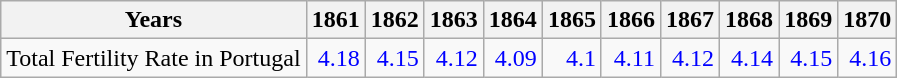<table class="wikitable " style="text-align:right">
<tr>
<th>Years</th>
<th>1861</th>
<th>1862</th>
<th>1863</th>
<th>1864</th>
<th>1865</th>
<th>1866</th>
<th>1867</th>
<th>1868</th>
<th>1869</th>
<th>1870</th>
</tr>
<tr>
<td align="left">Total Fertility Rate in Portugal</td>
<td style="text-align:right; color:blue;">4.18</td>
<td style="text-align:right; color:blue;">4.15</td>
<td style="text-align:right; color:blue;">4.12</td>
<td style="text-align:right; color:blue;">4.09</td>
<td style="text-align:right; color:blue;">4.1</td>
<td style="text-align:right; color:blue;">4.11</td>
<td style="text-align:right; color:blue;">4.12</td>
<td style="text-align:right; color:blue;">4.14</td>
<td style="text-align:right; color:blue;">4.15</td>
<td style="text-align:right; color:blue;">4.16</td>
</tr>
</table>
